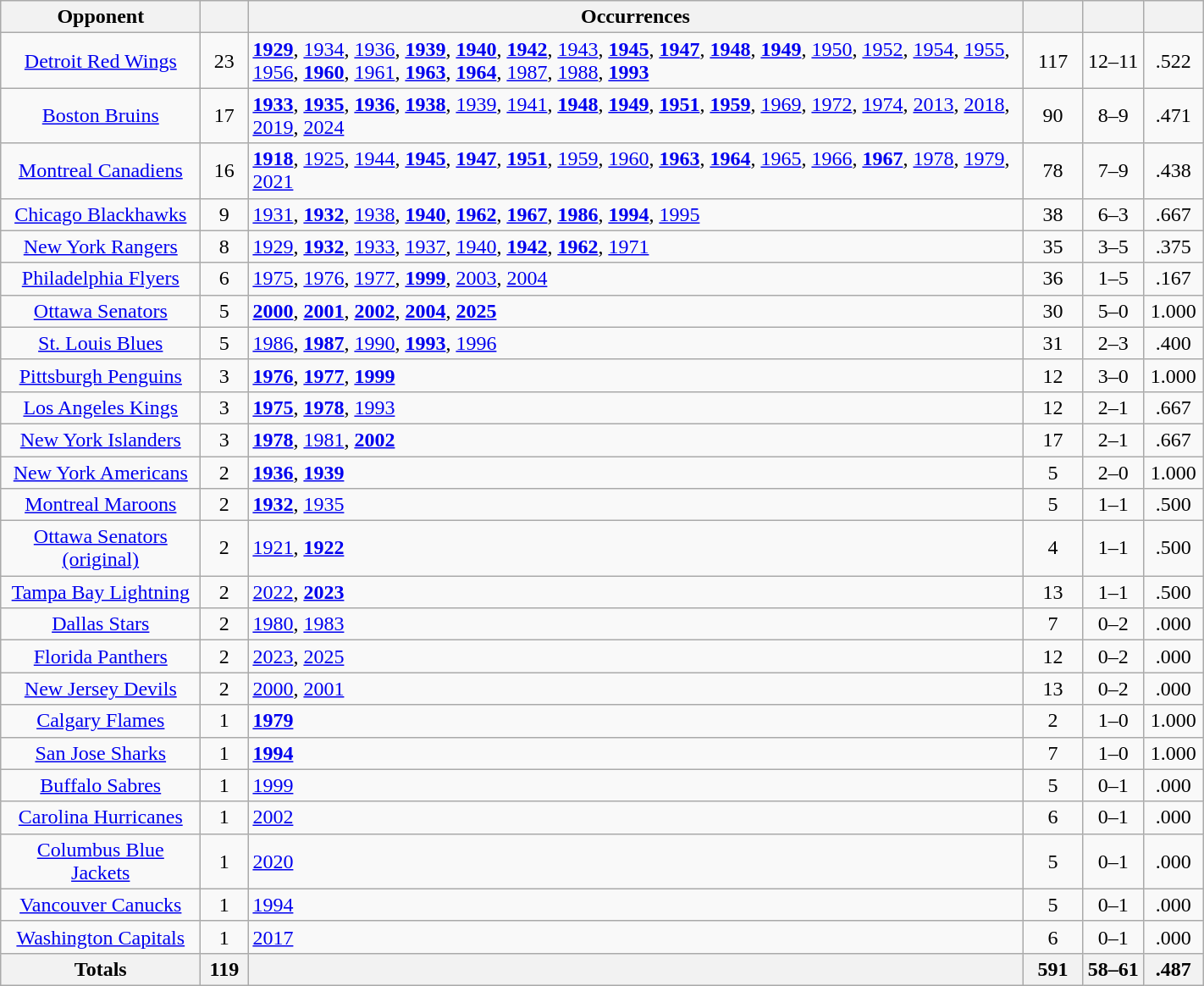<table class="wikitable sortable" style="text-align: center; width: 75%;">
<tr>
<th width="150">Opponent</th>
<th width="30"></th>
<th>Occurrences</th>
<th width="40"></th>
<th width="40"></th>
<th width="40"></th>
</tr>
<tr>
<td><a href='#'>Detroit Red Wings</a></td>
<td>23</td>
<td align=left><strong><a href='#'>1929</a></strong>, <a href='#'>1934</a>, <a href='#'>1936</a>, <strong><a href='#'>1939</a></strong>, <strong><a href='#'>1940</a></strong>, <strong><a href='#'>1942</a></strong>, <a href='#'>1943</a>, <strong><a href='#'>1945</a></strong>, <strong><a href='#'>1947</a></strong>, <strong><a href='#'>1948</a></strong>, <strong><a href='#'>1949</a></strong>, <a href='#'>1950</a>, <a href='#'>1952</a>, <a href='#'>1954</a>, <a href='#'>1955</a>, <a href='#'>1956</a>, <strong><a href='#'>1960</a></strong>, <a href='#'>1961</a>, <strong><a href='#'>1963</a></strong>, <strong><a href='#'>1964</a></strong>, <a href='#'>1987</a>, <a href='#'>1988</a>, <strong><a href='#'>1993</a></strong></td>
<td>117</td>
<td>12–11</td>
<td>.522</td>
</tr>
<tr>
<td><a href='#'>Boston Bruins</a></td>
<td>17</td>
<td align=left><strong><a href='#'>1933</a></strong>, <strong><a href='#'>1935</a></strong>, <strong><a href='#'>1936</a></strong>, <strong><a href='#'>1938</a></strong>, <a href='#'>1939</a>, <a href='#'>1941</a>, <strong><a href='#'>1948</a></strong>, <strong><a href='#'>1949</a></strong>, <strong><a href='#'>1951</a></strong>, <strong><a href='#'>1959</a></strong>, <a href='#'>1969</a>, <a href='#'>1972</a>, <a href='#'>1974</a>, <a href='#'>2013</a>, <a href='#'>2018</a>, <a href='#'>2019</a>, <a href='#'>2024</a></td>
<td>90</td>
<td>8–9</td>
<td>.471</td>
</tr>
<tr>
<td><a href='#'>Montreal Canadiens</a></td>
<td>16</td>
<td align=left><strong><a href='#'>1918</a></strong>, <a href='#'>1925</a>, <a href='#'>1944</a>, <strong><a href='#'>1945</a></strong>, <strong><a href='#'>1947</a></strong>, <strong><a href='#'>1951</a></strong>, <a href='#'>1959</a>, <a href='#'>1960</a>, <strong><a href='#'>1963</a></strong>, <strong><a href='#'>1964</a></strong>, <a href='#'>1965</a>, <a href='#'>1966</a>, <strong><a href='#'>1967</a></strong>, <a href='#'>1978</a>, <a href='#'>1979</a>, <a href='#'>2021</a></td>
<td>78</td>
<td>7–9</td>
<td>.438</td>
</tr>
<tr>
<td><a href='#'>Chicago Blackhawks</a></td>
<td>9</td>
<td align=left><a href='#'>1931</a>, <strong><a href='#'>1932</a></strong>, <a href='#'>1938</a>, <strong><a href='#'>1940</a></strong>, <strong><a href='#'>1962</a></strong>, <strong><a href='#'>1967</a></strong>, <strong><a href='#'>1986</a></strong>, <strong><a href='#'>1994</a></strong>, <a href='#'>1995</a></td>
<td>38</td>
<td>6–3</td>
<td>.667</td>
</tr>
<tr>
<td><a href='#'>New York Rangers</a></td>
<td>8</td>
<td align=left><a href='#'>1929</a>, <strong><a href='#'>1932</a></strong>, <a href='#'>1933</a>, <a href='#'>1937</a>, <a href='#'>1940</a>, <strong><a href='#'>1942</a></strong>, <strong><a href='#'>1962</a></strong>, <a href='#'>1971</a></td>
<td>35</td>
<td>3–5</td>
<td>.375</td>
</tr>
<tr>
<td><a href='#'>Philadelphia Flyers</a></td>
<td>6</td>
<td align=left><a href='#'>1975</a>, <a href='#'>1976</a>, <a href='#'>1977</a>, <strong><a href='#'>1999</a></strong>, <a href='#'>2003</a>, <a href='#'>2004</a></td>
<td>36</td>
<td>1–5</td>
<td>.167</td>
</tr>
<tr>
<td><a href='#'>Ottawa Senators</a></td>
<td>5</td>
<td align=left><strong><a href='#'>2000</a></strong>, <strong><a href='#'>2001</a></strong>, <strong><a href='#'>2002</a></strong>, <strong><a href='#'>2004</a></strong>, <strong><a href='#'>2025</a></strong></td>
<td>30</td>
<td>5–0</td>
<td>1.000</td>
</tr>
<tr>
<td><a href='#'>St. Louis Blues</a></td>
<td>5</td>
<td align=left><a href='#'>1986</a>, <strong><a href='#'>1987</a></strong>, <a href='#'>1990</a>, <strong><a href='#'>1993</a></strong>, <a href='#'>1996</a></td>
<td>31</td>
<td>2–3</td>
<td>.400</td>
</tr>
<tr>
<td><a href='#'>Pittsburgh Penguins</a></td>
<td>3</td>
<td align=left><strong><a href='#'>1976</a></strong>, <strong><a href='#'>1977</a></strong>, <strong><a href='#'>1999</a></strong></td>
<td>12</td>
<td>3–0</td>
<td>1.000</td>
</tr>
<tr>
<td><a href='#'>Los Angeles Kings</a></td>
<td>3</td>
<td align=left><strong><a href='#'>1975</a></strong>, <strong><a href='#'>1978</a></strong>, <a href='#'>1993</a></td>
<td>12</td>
<td>2–1</td>
<td>.667</td>
</tr>
<tr>
<td><a href='#'>New York Islanders</a></td>
<td>3</td>
<td align=left><strong><a href='#'>1978</a></strong>, <a href='#'>1981</a>, <strong><a href='#'>2002</a></strong></td>
<td>17</td>
<td>2–1</td>
<td>.667</td>
</tr>
<tr>
<td><a href='#'>New York Americans</a></td>
<td>2</td>
<td align=left><strong><a href='#'>1936</a></strong>, <strong><a href='#'>1939</a></strong></td>
<td>5</td>
<td>2–0</td>
<td>1.000</td>
</tr>
<tr>
<td><a href='#'>Montreal Maroons</a></td>
<td>2</td>
<td align=left><strong><a href='#'>1932</a></strong>, <a href='#'>1935</a></td>
<td>5</td>
<td>1–1</td>
<td>.500</td>
</tr>
<tr>
<td><a href='#'>Ottawa Senators (original)</a></td>
<td>2</td>
<td align=left><a href='#'>1921</a>, <strong><a href='#'>1922</a></strong></td>
<td>4</td>
<td>1–1</td>
<td>.500</td>
</tr>
<tr>
<td><a href='#'>Tampa Bay Lightning</a></td>
<td>2</td>
<td align=left><a href='#'>2022</a>, <strong><a href='#'>2023</a></strong></td>
<td>13</td>
<td>1–1</td>
<td>.500</td>
</tr>
<tr>
<td><a href='#'>Dallas Stars</a></td>
<td>2</td>
<td align=left><a href='#'>1980</a>, <a href='#'>1983</a></td>
<td>7</td>
<td>0–2</td>
<td>.000</td>
</tr>
<tr>
<td><a href='#'>Florida Panthers</a></td>
<td>2</td>
<td align=left><a href='#'>2023</a>, <a href='#'>2025</a></td>
<td>12</td>
<td>0–2</td>
<td>.000</td>
</tr>
<tr>
<td><a href='#'>New Jersey Devils</a></td>
<td>2</td>
<td align=left><a href='#'>2000</a>, <a href='#'>2001</a></td>
<td>13</td>
<td>0–2</td>
<td>.000</td>
</tr>
<tr>
<td><a href='#'>Calgary Flames</a></td>
<td>1</td>
<td align=left><strong><a href='#'>1979</a></strong></td>
<td>2</td>
<td>1–0</td>
<td>1.000</td>
</tr>
<tr>
<td><a href='#'>San Jose Sharks</a></td>
<td>1</td>
<td align=left><strong><a href='#'>1994</a></strong></td>
<td>7</td>
<td>1–0</td>
<td>1.000</td>
</tr>
<tr>
<td><a href='#'>Buffalo Sabres</a></td>
<td>1</td>
<td align=left><a href='#'>1999</a></td>
<td>5</td>
<td>0–1</td>
<td>.000</td>
</tr>
<tr>
<td><a href='#'>Carolina Hurricanes</a></td>
<td>1</td>
<td align=left><a href='#'>2002</a></td>
<td>6</td>
<td>0–1</td>
<td>.000</td>
</tr>
<tr>
<td><a href='#'>Columbus Blue Jackets</a></td>
<td>1</td>
<td align=left><a href='#'>2020</a></td>
<td>5</td>
<td>0–1</td>
<td>.000</td>
</tr>
<tr>
<td><a href='#'>Vancouver Canucks</a></td>
<td>1</td>
<td align=left><a href='#'>1994</a></td>
<td>5</td>
<td>0–1</td>
<td>.000</td>
</tr>
<tr>
<td><a href='#'>Washington Capitals</a></td>
<td>1</td>
<td align=left><a href='#'>2017</a></td>
<td>6</td>
<td>0–1</td>
<td>.000</td>
</tr>
<tr>
<th width="150">Totals</th>
<th width="30">119</th>
<th></th>
<th width="40">591</th>
<th width="40">58–61</th>
<th width="40">.487</th>
</tr>
</table>
